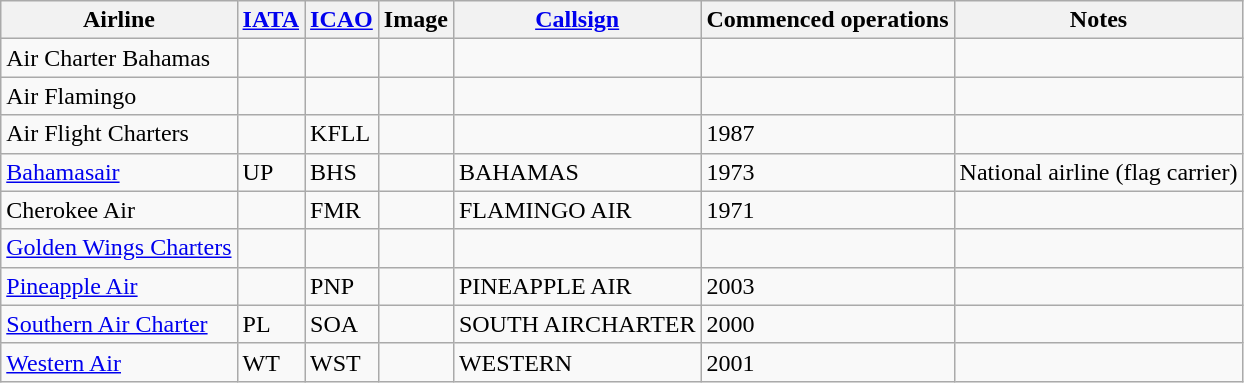<table class="wikitable sortable" style="border: 0; cellpadding: 2; cellspacing: 3;">
<tr valign="middle">
<th>Airline</th>
<th><a href='#'>IATA</a></th>
<th><a href='#'>ICAO</a></th>
<th>Image</th>
<th><a href='#'>Callsign</a></th>
<th>Commenced operations</th>
<th class="unsortable">Notes</th>
</tr>
<tr>
<td>Air Charter Bahamas</td>
<td></td>
<td></td>
<td></td>
<td></td>
<td></td>
<td></td>
</tr>
<tr>
<td>Air Flamingo</td>
<td></td>
<td></td>
<td></td>
<td></td>
<td></td>
<td></td>
</tr>
<tr>
<td>Air Flight Charters</td>
<td></td>
<td>KFLL</td>
<td></td>
<td></td>
<td>1987</td>
<td></td>
</tr>
<tr>
<td><a href='#'>Bahamasair</a></td>
<td>UP</td>
<td>BHS</td>
<td></td>
<td>BAHAMAS</td>
<td>1973</td>
<td>National airline (flag carrier)</td>
</tr>
<tr>
<td>Cherokee Air</td>
<td></td>
<td>FMR</td>
<td></td>
<td>FLAMINGO AIR</td>
<td>1971</td>
<td></td>
</tr>
<tr>
<td><a href='#'>Golden Wings Charters</a></td>
<td></td>
<td></td>
<td></td>
<td></td>
<td></td>
<td></td>
</tr>
<tr>
<td><a href='#'>Pineapple Air</a></td>
<td></td>
<td>PNP</td>
<td></td>
<td>PINEAPPLE AIR</td>
<td>2003</td>
<td></td>
</tr>
<tr>
<td><a href='#'>Southern Air Charter</a></td>
<td>PL</td>
<td>SOA</td>
<td></td>
<td>SOUTH AIRCHARTER</td>
<td>2000</td>
<td></td>
</tr>
<tr>
<td><a href='#'>Western Air</a></td>
<td>WT</td>
<td>WST</td>
<td></td>
<td>WESTERN</td>
<td>2001</td>
<td></td>
</tr>
</table>
